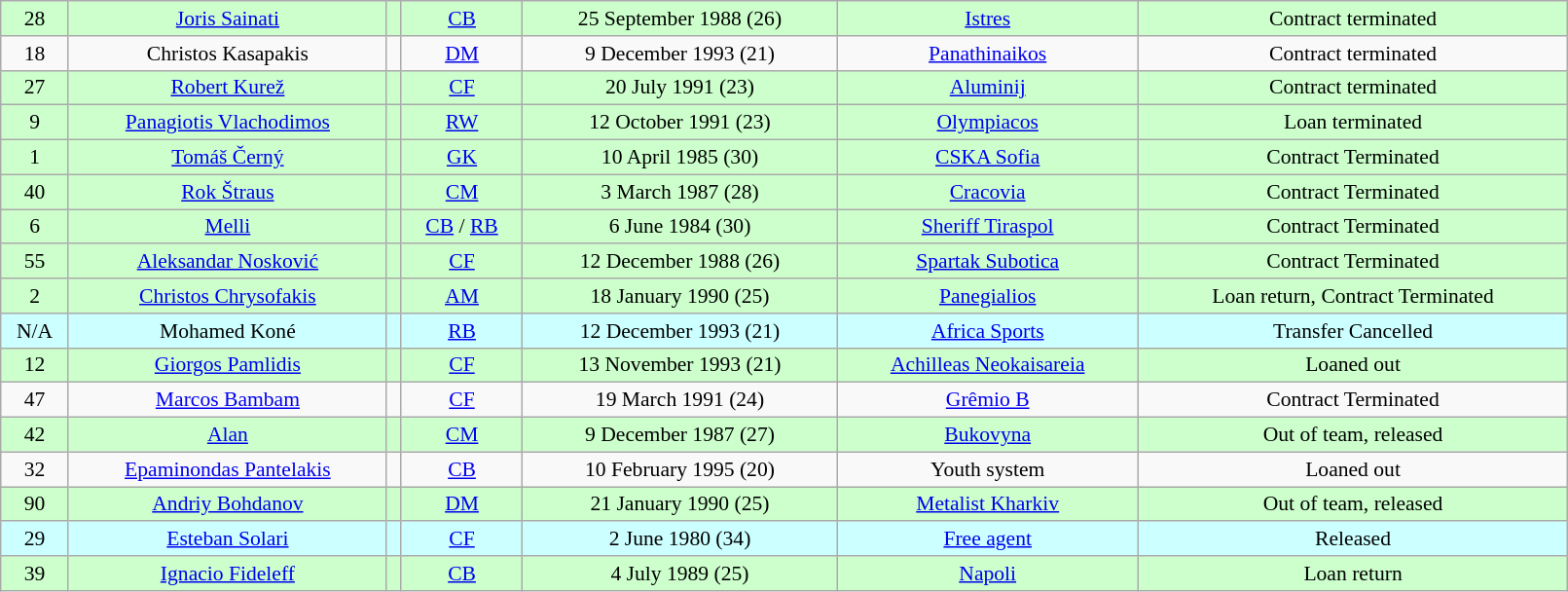<table class="wikitable" style="text-align:center; font-size:90%; width:85%;">
<tr>
<th style="background:#CCFFCC; font-weight: normal;">28</th>
<th style="background:#CCFFCC; font-weight: normal;"><a href='#'>Joris Sainati</a></th>
<th style="background:#CCFFCC; font-weight: normal;"></th>
<th style="background:#CCFFCC; font-weight: normal;"><a href='#'>CB</a></th>
<th style="background:#CCFFCC; font-weight: normal;">25 September 1988 (26)</th>
<th style="background:#CCFFCC; font-weight: normal;"> <a href='#'>Istres</a></th>
<th style="background:#CCFFCC; font-weight: normal;">Contract terminated</th>
</tr>
<tr>
<td>18</td>
<td>Christos Kasapakis</td>
<td></td>
<td><a href='#'>DM</a></td>
<td>9 December 1993 (21)</td>
<td> <a href='#'>Panathinaikos</a></td>
<td>Contract terminated</td>
</tr>
<tr>
<th style="background:#CCFFCC; font-weight: normal;">27</th>
<th style="background:#CCFFCC; font-weight: normal;"><a href='#'>Robert Kurež</a></th>
<th style="background:#CCFFCC; font-weight: normal;"></th>
<th style="background:#CCFFCC; font-weight: normal;"><a href='#'>CF</a></th>
<th style="background:#CCFFCC; font-weight: normal;">20 July 1991 (23)</th>
<th style="background:#CCFFCC; font-weight: normal;"> <a href='#'>Aluminij</a></th>
<th style="background:#CCFFCC; font-weight: normal;">Contract terminated</th>
</tr>
<tr>
<th style="background:#CCFFCC; font-weight: normal;">9</th>
<th style="background:#CCFFCC; font-weight: normal;"><a href='#'>Panagiotis Vlachodimos</a></th>
<th style="background:#CCFFCC; font-weight: normal;"> </th>
<th style="background:#CCFFCC; font-weight: normal;"><a href='#'>RW</a></th>
<th style="background:#CCFFCC; font-weight: normal;">12 October 1991 (23)</th>
<th style="background:#CCFFCC; font-weight: normal;"> <a href='#'>Olympiacos</a></th>
<th style="background:#CCFFCC; font-weight: normal;">Loan terminated</th>
</tr>
<tr>
<th style="background:#CCFFCC; font-weight: normal;">1</th>
<th style="background:#CCFFCC; font-weight: normal;"><a href='#'>Tomáš Černý</a></th>
<th style="background:#CCFFCC; font-weight: normal;"></th>
<th style="background:#CCFFCC; font-weight: normal;"><a href='#'>GK</a></th>
<th style="background:#CCFFCC; font-weight: normal;">10 April 1985 (30)</th>
<th style="background:#CCFFCC; font-weight: normal;"> <a href='#'>CSKA Sofia</a></th>
<th style="background:#CCFFCC; font-weight: normal;">Contract Terminated</th>
</tr>
<tr>
<th style="background:#CCFFCC; font-weight: normal;">40</th>
<th style="background:#CCFFCC; font-weight: normal;"><a href='#'>Rok Štraus</a></th>
<th style="background:#CCFFCC; font-weight: normal;"></th>
<th style="background:#CCFFCC; font-weight: normal;"><a href='#'>CM</a></th>
<th style="background:#CCFFCC; font-weight: normal;">3 March 1987 (28)</th>
<th style="background:#CCFFCC; font-weight: normal;"> <a href='#'>Cracovia</a></th>
<th style="background:#CCFFCC; font-weight: normal;">Contract Terminated</th>
</tr>
<tr>
<th style="background:#CCFFCC; font-weight: normal;">6</th>
<th style="background:#CCFFCC; font-weight: normal;"><a href='#'>Melli</a></th>
<th style="background:#CCFFCC; font-weight: normal;"></th>
<th style="background:#CCFFCC; font-weight: normal;"><a href='#'>CB</a> / <a href='#'>RB</a></th>
<th style="background:#CCFFCC; font-weight: normal;">6 June 1984 (30)</th>
<th style="background:#CCFFCC; font-weight: normal;"> <a href='#'>Sheriff Tiraspol</a></th>
<th style="background:#CCFFCC; font-weight: normal;">Contract Terminated</th>
</tr>
<tr>
<th style="background:#CCFFCC; font-weight: normal;">55</th>
<th style="background:#CCFFCC; font-weight: normal;"><a href='#'>Aleksandar Nosković</a></th>
<th style="background:#CCFFCC; font-weight: normal;"></th>
<th style="background:#CCFFCC; font-weight: normal;"><a href='#'>CF</a></th>
<th style="background:#CCFFCC; font-weight: normal;">12 December 1988 (26)</th>
<th style="background:#CCFFCC; font-weight: normal;"> <a href='#'>Spartak Subotica</a></th>
<th style="background:#CCFFCC; font-weight: normal;">Contract Terminated</th>
</tr>
<tr>
<th style="background:#CCFFCC; font-weight: normal;">2</th>
<th style="background:#CCFFCC; font-weight: normal;"><a href='#'>Christos Chrysofakis</a></th>
<th style="background:#CCFFCC; font-weight: normal;"></th>
<th style="background:#CCFFCC; font-weight: normal;"><a href='#'>AM</a></th>
<th style="background:#CCFFCC; font-weight: normal;">18 January 1990 (25)</th>
<th style="background:#CCFFCC; font-weight: normal;"> <a href='#'>Panegialios</a></th>
<th style="background:#CCFFCC; font-weight: normal;">Loan return, Contract Terminated</th>
</tr>
<tr>
<th style="background:#CCFFFF; font-weight: normal;">N/A</th>
<th style="background:#CCFFFF; font-weight: normal;">Mohamed Koné</th>
<th style="background:#CCFFFF; font-weight: normal;"></th>
<th style="background:#CCFFFF; font-weight: normal;"><a href='#'>RB</a></th>
<th style="background:#CCFFFF; font-weight: normal;">12 December 1993 (21)</th>
<th style="background:#CCFFFF; font-weight: normal;"> <a href='#'>Africa Sports</a></th>
<th style="background:#CCFFFF; font-weight: normal;">Transfer Cancelled</th>
</tr>
<tr>
<th style="background:#CCFFCC; font-weight: normal;">12</th>
<th style="background:#CCFFCC; font-weight: normal;"><a href='#'>Giorgos Pamlidis</a></th>
<th style="background:#CCFFCC; font-weight: normal;"></th>
<th style="background:#CCFFCC; font-weight: normal;"><a href='#'>CF</a></th>
<th style="background:#CCFFCC; font-weight: normal;">13 November 1993 (21)</th>
<th style="background:#CCFFCC; font-weight: normal;"> <a href='#'>Achilleas Neokaisareia</a></th>
<th style="background:#CCFFCC; font-weight: normal;">Loaned out</th>
</tr>
<tr>
<td>47</td>
<td><a href='#'>Marcos Bambam</a></td>
<td></td>
<td><a href='#'>CF</a></td>
<td>19 March 1991 (24)</td>
<td> <a href='#'>Grêmio B</a></td>
<td>Contract Terminated</td>
</tr>
<tr>
<th style="background:#CCFFCC; font-weight: normal;">42</th>
<th style="background:#CCFFCC; font-weight: normal;"><a href='#'>Alan</a></th>
<th style="background:#CCFFCC; font-weight: normal;"></th>
<th style="background:#CCFFCC; font-weight: normal;"><a href='#'>CM</a></th>
<th style="background:#CCFFCC; font-weight: normal;">9 December 1987 (27)</th>
<th style="background:#CCFFCC; font-weight: normal;"> <a href='#'>Bukovyna</a></th>
<th style="background:#CCFFCC; font-weight: normal;">Out of team, released</th>
</tr>
<tr>
<td>32</td>
<td><a href='#'>Epaminondas Pantelakis</a></td>
<td></td>
<td><a href='#'>CB</a></td>
<td>10 February 1995 (20)</td>
<td>Youth system</td>
<td>Loaned out</td>
</tr>
<tr>
<th style="background:#CCFFCC; font-weight: normal;">90</th>
<th style="background:#CCFFCC; font-weight: normal;"><a href='#'>Andriy Bohdanov</a></th>
<th style="background:#CCFFCC; font-weight: normal;"></th>
<th style="background:#CCFFCC; font-weight: normal;"><a href='#'>DM</a></th>
<th style="background:#CCFFCC; font-weight: normal;">21 January 1990 (25)</th>
<th style="background:#CCFFCC; font-weight: normal;"> <a href='#'>Metalist Kharkiv</a></th>
<th style="background:#CCFFCC; font-weight: normal;">Out of team, released</th>
</tr>
<tr>
<th style="background:#CCFFFF; font-weight: normal;">29</th>
<th style="background:#CCFFFF; font-weight: normal;"><a href='#'>Esteban Solari</a></th>
<th style="background:#CCFFFF; font-weight: normal;"> </th>
<th style="background:#CCFFFF; font-weight: normal;"><a href='#'>CF</a></th>
<th style="background:#CCFFFF; font-weight: normal;">2 June 1980 (34)</th>
<th style="background:#CCFFFF; font-weight: normal;"><a href='#'>Free agent</a></th>
<th style="background:#CCFFFF; font-weight: normal;">Released</th>
</tr>
<tr>
<th style="background:#CCFFCC; font-weight: normal;">39</th>
<th style="background:#CCFFCC; font-weight: normal;"><a href='#'>Ignacio Fideleff</a></th>
<th style="background:#CCFFCC; font-weight: normal;"> </th>
<th style="background:#CCFFCC; font-weight: normal;"><a href='#'>CB</a></th>
<th style="background:#CCFFCC; font-weight: normal;">4 July 1989 (25)</th>
<th style="background:#CCFFCC; font-weight: normal;"> <a href='#'>Napoli</a></th>
<th style="background:#CCFFCC; font-weight: normal;">Loan return</th>
</tr>
</table>
